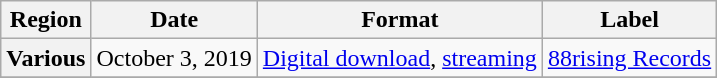<table class="wikitable plainrowheaders">
<tr>
<th>Region</th>
<th>Date</th>
<th>Format</th>
<th>Label</th>
</tr>
<tr>
<th scope="row">Various</th>
<td>October 3, 2019</td>
<td><a href='#'>Digital download</a>, <a href='#'>streaming</a></td>
<td><a href='#'>88rising Records</a></td>
</tr>
<tr>
</tr>
</table>
